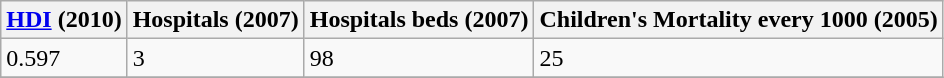<table class="wikitable" border="1">
<tr>
<th><a href='#'>HDI</a> (2010)</th>
<th>Hospitals (2007)</th>
<th>Hospitals beds (2007)</th>
<th>Children's Mortality every 1000 (2005)</th>
</tr>
<tr>
<td>0.597</td>
<td>3</td>
<td>98</td>
<td>25</td>
</tr>
<tr>
</tr>
</table>
